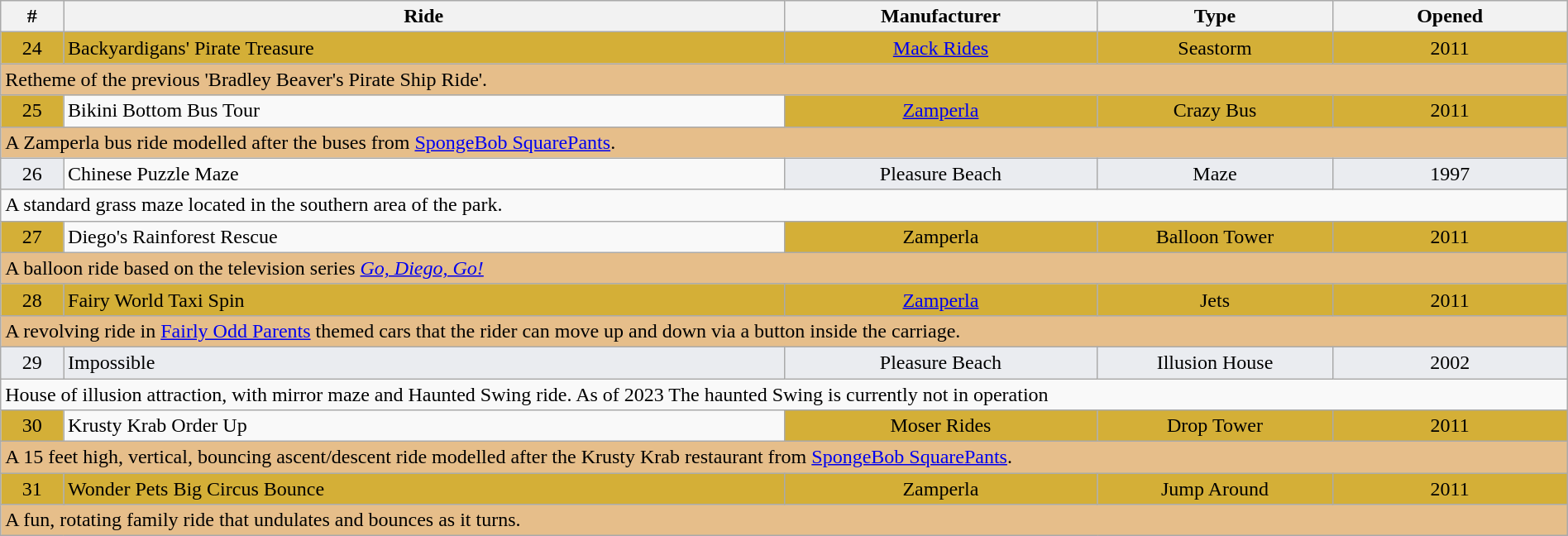<table class="wikitable" style width="100%">
<tr>
<th style width="4%" style="background: #02AC5C;">#</th>
<th style width="46%" style="text-align: left; background: #02AC5C;">Ride</th>
<th style width="20%" style="background: #02AC5C;">Manufacturer</th>
<th style width="15%" style="background: #02AC5C;">Type</th>
<th style width="15%" style="background: #02AC5C;">Opened</th>
</tr>
<tr>
<td colspan="1" style="background:#D4AF37; text-align: center;">24</td>
<td colspan="1" style="background:#D4AF37;">Backyardigans' Pirate Treasure</td>
<td colspan="1" style="background:#D4AF37; text-align: center;"><a href='#'>Mack Rides</a></td>
<td colspan="1" style="background:#D4AF37; text-align: center;">Seastorm</td>
<td colspan="1" style="background:#D4AF37; text-align: center;">2011</td>
</tr>
<tr>
<td colspan="5" style="background:#E6BE8A; text-align: left;">Retheme of the previous 'Bradley Beaver's Pirate Ship Ride'.</td>
</tr>
<tr>
<td colspan="1" style="background:#D4AF37; text-align: center;">25</td>
<td colspan="1" style="text-align: left;" style="background:#D4AF37;">Bikini Bottom Bus Tour</td>
<td colspan="1" style="background:#D4AF37; text-align: center;"><a href='#'>Zamperla</a></td>
<td colspan="1" style="background:#D4AF37; text-align: center;">Crazy Bus</td>
<td colspan="1" style="background:#D4AF37; text-align: center;">2011</td>
</tr>
<tr>
<td colspan="5" style="background:#E6BE8A; text-align: left;">A Zamperla bus ride modelled after the buses from <a href='#'>SpongeBob SquarePants</a>.</td>
</tr>
<tr>
<td colspan="1" style="background:#EAECF0; text-align: center;">26</td>
<td colspan="1" style="text-align: left;" style="background:#EAECF0;">Chinese Puzzle Maze</td>
<td colspan="1" style="background:#EAECF0; text-align: center;">Pleasure Beach</td>
<td colspan="1" style="background:#EAECF0; text-align: center;">Maze</td>
<td colspan="1" style="background:#EAECF0; text-align: center;">1997</td>
</tr>
<tr>
<td colspan="5" style="text-align: left;">A standard grass maze located in the southern area of the park.</td>
</tr>
<tr>
<td colspan="1" style="background:#D4AF37; text-align: center;">27</td>
<td colspan="1" style="text-align: left;" style="background:#D4AF37;">Diego's Rainforest Rescue</td>
<td colspan="1" style="background:#D4AF37; text-align: center;">Zamperla</td>
<td colspan="1" style="background:#D4AF37; text-align: center;">Balloon Tower</td>
<td colspan="1" style="background:#D4AF37; text-align: center;">2011</td>
</tr>
<tr>
<td colspan="5" style="background:#E6BE8A; text-align: left;">A balloon ride based on the television series <em><a href='#'>Go, Diego, Go!</a></em></td>
</tr>
<tr>
<td colspan="1" style="background:#D4AF37; text-align: center;">28</td>
<td colspan="1" style="background:#D4AF37;">Fairy World Taxi Spin</td>
<td colspan="1" style="background:#D4AF37; text-align: center;"><a href='#'>Zamperla</a></td>
<td colspan="1" style="background:#D4AF37; text-align: center;">Jets</td>
<td colspan="1" style="background:#D4AF37; text-align: center;">2011</td>
</tr>
<tr>
<td colspan="5" style="background:#E6BE8A; text-align: left;">A revolving ride in <a href='#'>Fairly Odd Parents</a> themed cars that the rider can move up and down via a button inside the carriage.</td>
</tr>
<tr>
<td colspan="1" style="background:#EAECF0; text-align: center;">29</td>
<td colspan="1" style="background:#EAECF0;">Impossible</td>
<td colspan="1" style="background:#EAECF0; text-align: center;">Pleasure Beach</td>
<td colspan="1" style="background:#EAECF0; text-align: center;">Illusion House</td>
<td colspan="1" style="background:#EAECF0; text-align: center;">2002</td>
</tr>
<tr>
<td colspan="5" style="text-align: left;">House of illusion attraction, with mirror maze and Haunted Swing ride. As of 2023 The haunted Swing is currently not in operation</td>
</tr>
<tr>
<td colspan="1" style="background:#D4AF37; text-align: center;">30</td>
<td colspan="1" style="text-align: left;" style="background:#D4AF37;">Krusty Krab Order Up</td>
<td colspan="1" style="background:#D4AF37; text-align: center;">Moser Rides</td>
<td colspan="1" style="background:#D4AF37; text-align: center;">Drop Tower</td>
<td colspan="1" style="background:#D4AF37; text-align: center;">2011</td>
</tr>
<tr>
<td colspan="5" style="background:#E6BE8A; text-align: left;">A 15 feet high, vertical, bouncing ascent/descent ride modelled after the Krusty Krab restaurant from <a href='#'>SpongeBob SquarePants</a>.</td>
</tr>
<tr>
<td colspan="1" style="background:#D4AF37; text-align: center;">31</td>
<td colspan="1" style="background:#D4AF37;">Wonder Pets Big Circus Bounce</td>
<td colspan="1" style="background:#D4AF37; text-align: center;">Zamperla</td>
<td colspan="1" style="background:#D4AF37; text-align: center;">Jump Around</td>
<td colspan="1" style="background:#D4AF37; text-align: center;">2011</td>
</tr>
<tr>
<td colspan="5" style="background:#E6BE8A; text-align: left;">A fun, rotating family ride that undulates and bounces as it turns.</td>
</tr>
</table>
